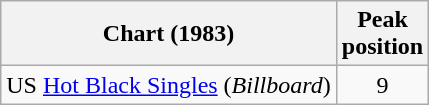<table class="wikitable">
<tr>
<th>Chart (1983)</th>
<th>Peak<br>position</th>
</tr>
<tr>
<td>US <a href='#'>Hot Black Singles</a> (<em>Billboard</em>)</td>
<td align="center">9</td>
</tr>
</table>
